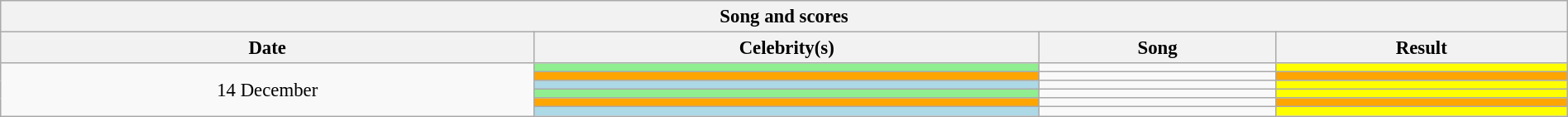<table class="wikitable collapsible collapsed" style="font-size:95%; text-align: center; width: 100%;">
<tr>
<th colspan="11" style="with: 100%;" align=center>Song and scores</th>
</tr>
<tr>
<th>Date</th>
<th>Celebrity(s)</th>
<th>Song</th>
<th>Result</th>
</tr>
<tr>
<td rowspan="6">14 December</td>
<td bgcolor="lightgreen"></td>
<td></td>
<td bgcolor="yellow"></td>
</tr>
<tr>
<td bgcolor="orange"></td>
<td></td>
<td bgcolor="orange"></td>
</tr>
<tr>
<td bgcolor="lightblue"></td>
<td></td>
<td bgcolor="yellow"></td>
</tr>
<tr>
<td bgcolor="lightgreen"></td>
<td></td>
<td bgcolor="yellow"></td>
</tr>
<tr>
<td bgcolor="orange"></td>
<td></td>
<td bgcolor="orange"></td>
</tr>
<tr>
<td bgcolor="lightblue"></td>
<td></td>
<td bgcolor="yellow"></td>
</tr>
</table>
